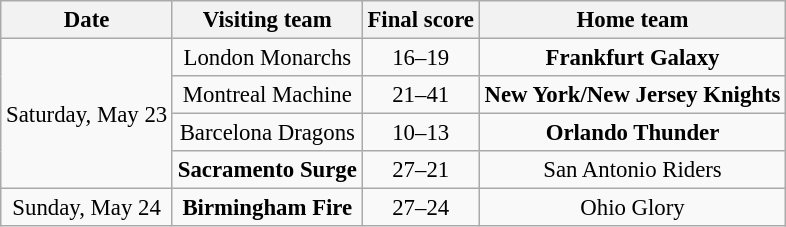<table class="wikitable" style="font-size:95%; text-align:center">
<tr>
<th>Date</th>
<th>Visiting team</th>
<th>Final score</th>
<th>Home team</th>
</tr>
<tr>
<td rowspan="4">Saturday, May 23</td>
<td>London Monarchs</td>
<td>16–19</td>
<td><strong>Frankfurt Galaxy</strong></td>
</tr>
<tr>
<td>Montreal Machine</td>
<td>21–41</td>
<td><strong>New York/New Jersey Knights</strong></td>
</tr>
<tr>
<td>Barcelona Dragons</td>
<td>10–13</td>
<td><strong>Orlando Thunder</strong></td>
</tr>
<tr>
<td><strong>Sacramento Surge</strong></td>
<td>27–21</td>
<td>San Antonio Riders</td>
</tr>
<tr>
<td rowspan="1">Sunday, May 24</td>
<td><strong>Birmingham Fire</strong></td>
<td>27–24</td>
<td>Ohio Glory</td>
</tr>
</table>
